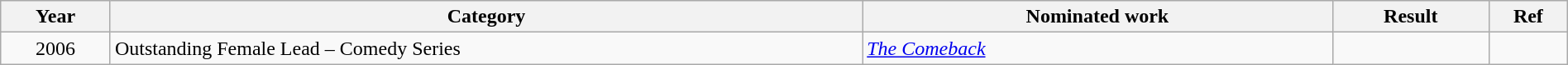<table class="wikitable" width="100%">
<tr>
<th width="7%">Year</th>
<th width="48%">Category</th>
<th width="30%">Nominated work</th>
<th width="10%">Result</th>
<th width="5%">Ref</th>
</tr>
<tr>
<td align="center">2006</td>
<td>Outstanding Female Lead – Comedy Series</td>
<td><em><a href='#'>The Comeback</a></em></td>
<td></td>
<td align="center"></td>
</tr>
</table>
